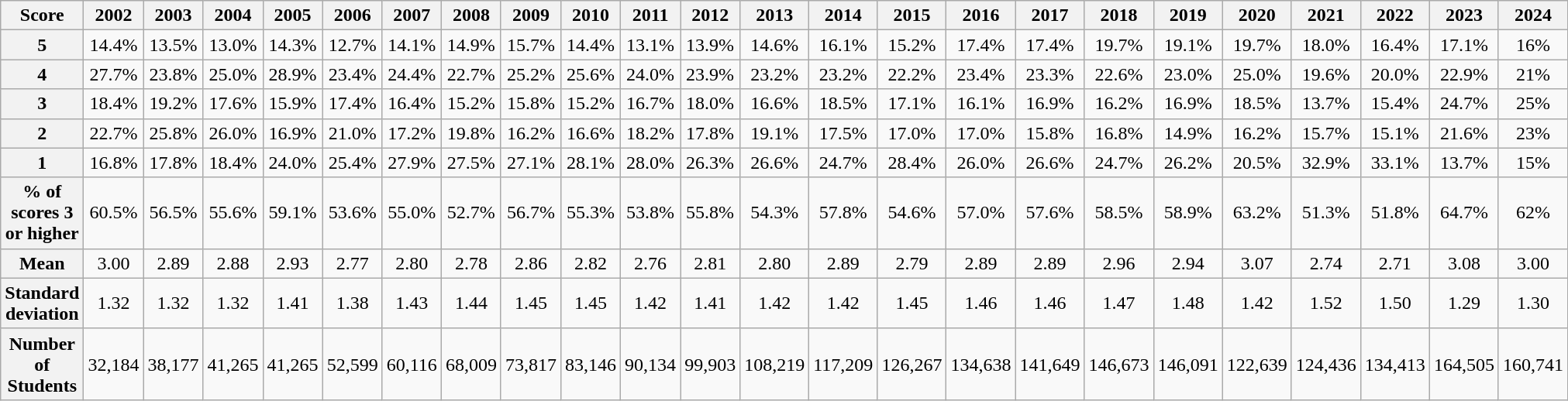<table class="wikitable" style="text-align:center;">
<tr>
<th>Score</th>
<th>2002</th>
<th>2003</th>
<th>2004</th>
<th>2005</th>
<th>2006</th>
<th>2007</th>
<th>2008</th>
<th>2009</th>
<th>2010</th>
<th>2011</th>
<th>2012</th>
<th>2013</th>
<th>2014</th>
<th>2015</th>
<th>2016</th>
<th>2017</th>
<th>2018</th>
<th>2019</th>
<th>2020</th>
<th>2021</th>
<th>2022</th>
<th>2023</th>
<th>2024</th>
</tr>
<tr>
<th>5</th>
<td>14.4%</td>
<td>13.5%</td>
<td>13.0%</td>
<td>14.3%</td>
<td>12.7%</td>
<td>14.1%</td>
<td>14.9%</td>
<td>15.7%</td>
<td>14.4%</td>
<td>13.1%</td>
<td>13.9%</td>
<td>14.6%</td>
<td>16.1%</td>
<td>15.2%</td>
<td>17.4%</td>
<td>17.4%</td>
<td>19.7%</td>
<td>19.1%</td>
<td>19.7%</td>
<td>18.0%</td>
<td>16.4%</td>
<td>17.1%</td>
<td>16%</td>
</tr>
<tr>
<th>4</th>
<td>27.7%</td>
<td>23.8%</td>
<td>25.0%</td>
<td>28.9%</td>
<td>23.4%</td>
<td>24.4%</td>
<td>22.7%</td>
<td>25.2%</td>
<td>25.6%</td>
<td>24.0%</td>
<td>23.9%</td>
<td>23.2%</td>
<td>23.2%</td>
<td>22.2%</td>
<td>23.4%</td>
<td>23.3%</td>
<td>22.6%</td>
<td>23.0%</td>
<td>25.0%</td>
<td>19.6%</td>
<td>20.0%</td>
<td>22.9%</td>
<td>21%</td>
</tr>
<tr>
<th>3</th>
<td>18.4%</td>
<td>19.2%</td>
<td>17.6%</td>
<td>15.9%</td>
<td>17.4%</td>
<td>16.4%</td>
<td>15.2%</td>
<td>15.8%</td>
<td>15.2%</td>
<td>16.7%</td>
<td>18.0%</td>
<td>16.6%</td>
<td>18.5%</td>
<td>17.1%</td>
<td>16.1%</td>
<td>16.9%</td>
<td>16.2%</td>
<td>16.9%</td>
<td>18.5%</td>
<td>13.7%</td>
<td>15.4%</td>
<td>24.7%</td>
<td>25%</td>
</tr>
<tr>
<th>2</th>
<td>22.7%</td>
<td>25.8%</td>
<td>26.0%</td>
<td>16.9%</td>
<td>21.0%</td>
<td>17.2%</td>
<td>19.8%</td>
<td>16.2%</td>
<td>16.6%</td>
<td>18.2%</td>
<td>17.8%</td>
<td>19.1%</td>
<td>17.5%</td>
<td>17.0%</td>
<td>17.0%</td>
<td>15.8%</td>
<td>16.8%</td>
<td>14.9%</td>
<td>16.2%</td>
<td>15.7%</td>
<td>15.1%</td>
<td>21.6%</td>
<td>23%</td>
</tr>
<tr>
<th>1</th>
<td>16.8%</td>
<td>17.8%</td>
<td>18.4%</td>
<td>24.0%</td>
<td>25.4%</td>
<td>27.9%</td>
<td>27.5%</td>
<td>27.1%</td>
<td>28.1%</td>
<td>28.0%</td>
<td>26.3%</td>
<td>26.6%</td>
<td>24.7%</td>
<td>28.4%</td>
<td>26.0%</td>
<td>26.6%</td>
<td>24.7%</td>
<td>26.2%</td>
<td>20.5%</td>
<td>32.9%</td>
<td>33.1%</td>
<td>13.7%</td>
<td>15%</td>
</tr>
<tr>
<th>% of scores 3 or higher</th>
<td>60.5%</td>
<td>56.5%</td>
<td>55.6%</td>
<td>59.1%</td>
<td>53.6%</td>
<td>55.0%</td>
<td>52.7%</td>
<td>56.7%</td>
<td>55.3%</td>
<td>53.8%</td>
<td>55.8%</td>
<td>54.3%</td>
<td>57.8%</td>
<td>54.6%</td>
<td>57.0%</td>
<td>57.6%</td>
<td>58.5%</td>
<td>58.9%</td>
<td>63.2%</td>
<td>51.3%</td>
<td>51.8%</td>
<td>64.7%</td>
<td>62%</td>
</tr>
<tr>
<th>Mean</th>
<td>3.00</td>
<td>2.89</td>
<td>2.88</td>
<td>2.93</td>
<td>2.77</td>
<td>2.80</td>
<td>2.78</td>
<td>2.86</td>
<td>2.82</td>
<td>2.76</td>
<td>2.81</td>
<td>2.80</td>
<td>2.89</td>
<td>2.79</td>
<td>2.89</td>
<td>2.89</td>
<td>2.96</td>
<td>2.94</td>
<td>3.07</td>
<td>2.74</td>
<td>2.71</td>
<td>3.08</td>
<td>3.00</td>
</tr>
<tr>
<th>Standard deviation</th>
<td>1.32</td>
<td>1.32</td>
<td>1.32</td>
<td>1.41</td>
<td>1.38</td>
<td>1.43</td>
<td>1.44</td>
<td>1.45</td>
<td>1.45</td>
<td>1.42</td>
<td>1.41</td>
<td>1.42</td>
<td>1.42</td>
<td>1.45</td>
<td>1.46</td>
<td>1.46</td>
<td>1.47</td>
<td>1.48</td>
<td>1.42</td>
<td>1.52</td>
<td>1.50</td>
<td>1.29</td>
<td>1.30</td>
</tr>
<tr>
<th>Number of Students</th>
<td>32,184</td>
<td>38,177</td>
<td>41,265</td>
<td>41,265</td>
<td>52,599</td>
<td>60,116</td>
<td>68,009</td>
<td>73,817</td>
<td>83,146</td>
<td>90,134</td>
<td>99,903</td>
<td>108,219</td>
<td>117,209</td>
<td>126,267</td>
<td>134,638</td>
<td>141,649</td>
<td>146,673</td>
<td>146,091</td>
<td>122,639</td>
<td>124,436</td>
<td>134,413</td>
<td>164,505</td>
<td>160,741</td>
</tr>
</table>
